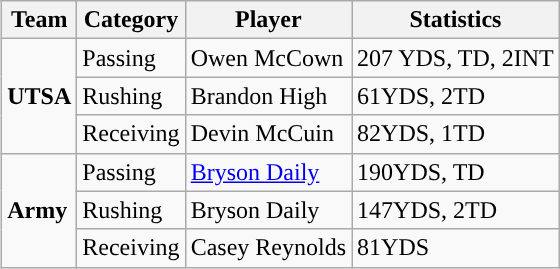<table class="wikitable" style="float: right;">
<tr>
<th>Team</th>
<th>Category</th>
<th>Player</th>
<th>Statistics</th>
</tr>
<tr>
<td rowspan=3><strong>UTSA</strong></td>
<td>Passing</td>
<td>Owen McCown</td>
<td>207 YDS, TD, 2INT</td>
</tr>
<tr>
<td>Rushing</td>
<td>Brandon High</td>
<td>61YDS, 2TD</td>
</tr>
<tr>
<td>Receiving</td>
<td>Devin McCuin</td>
<td>82YDS, 1TD</td>
</tr>
<tr>
<td rowspan=3><strong>Army</strong></td>
<td>Passing</td>
<td><a href='#'>Bryson Daily</a></td>
<td>190YDS, TD</td>
</tr>
<tr>
<td>Rushing</td>
<td>Bryson Daily</td>
<td>147YDS, 2TD</td>
</tr>
<tr>
<td>Receiving</td>
<td>Casey Reynolds</td>
<td>81YDS</td>
</tr>
</table>
